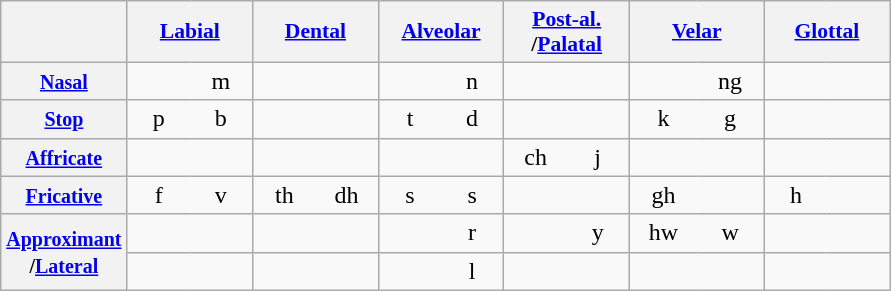<table class="wikitable" style=text-align:center>
<tr style="font-size: 90%;">
<th></th>
<th colspan=2><a href='#'>Labial</a></th>
<th colspan=2><a href='#'>Dental</a></th>
<th colspan=2><a href='#'>Alveolar</a></th>
<th colspan=2><a href='#'>Post-al.</a><br>/<a href='#'>Palatal</a></th>
<th colspan=2><a href='#'>Velar</a></th>
<th colspan=2><a href='#'>Glottal</a></th>
</tr>
<tr>
<th><small><a href='#'>Nasal</a></small></th>
<td width=35px style="border-right: 0;"></td>
<td width=35px style="border-left: 0;">m </td>
<td colspan=2></td>
<td width=35px style="border-right: 0;"></td>
<td width=35px style="border-left: 0;">n </td>
<td colspan=2></td>
<td width=38px style="border-right: 0;"></td>
<td width=38px style="border-left: 0;">ng </td>
<td colspan=2></td>
</tr>
<tr>
<th><small><a href='#'>Stop</a></small></th>
<td style="border-right: 0;">p </td>
<td style="border-left: 0;">b </td>
<td colspan=2></td>
<td style="border-right: 0;">t </td>
<td style="border-left: 0;">d </td>
<td colspan=2></td>
<td style="border-right: 0;">k </td>
<td style="border-left: 0;">g </td>
<td colspan=2></td>
</tr>
<tr>
<th><small><a href='#'>Affricate</a></small></th>
<td colspan=2></td>
<td colspan=2></td>
<td colspan=2></td>
<td width=35px style="border-right: 0;">ch </td>
<td width=35px style="border-left: 0;">j </td>
<td colspan=2></td>
<td colspan=2></td>
</tr>
<tr>
<th><small><a href='#'>Fricative</a></small></th>
<td style="border-right: 0;">f </td>
<td style="border-left: 0;">v </td>
<td width=35px style="border-right: 0;">th </td>
<td width=35px style="border-left: 0;">dh </td>
<td style="border-right: 0;">s </td>
<td style="border-left: 0;">s </td>
<td colspan=2></td>
<td style="border-right: 0;">gh </td>
<td style="border-left: 0;"></td>
<td width=35px style="border-right: 0;">h </td>
<td width=35px style="border-left: 0;"></td>
</tr>
<tr>
<th rowspan=2><small><a href='#'>Approximant</a><br>/<a href='#'>Lateral</a></small></th>
<td colspan=2></td>
<td colspan=2></td>
<td style="border-right: 0;"></td>
<td style="border-left: 0;">r </td>
<td style="border-right: 0;"></td>
<td style="border-left: 0;">y </td>
<td style="border-right: 0;">hw </td>
<td style="border-left: 0;">w </td>
<td colspan=2></td>
</tr>
<tr>
<td colspan=2></td>
<td colspan=2></td>
<td style="border-right: 0;"></td>
<td style="border-left: 0;">l </td>
<td colspan=2></td>
<td colspan=2></td>
<td colspan=2></td>
</tr>
</table>
